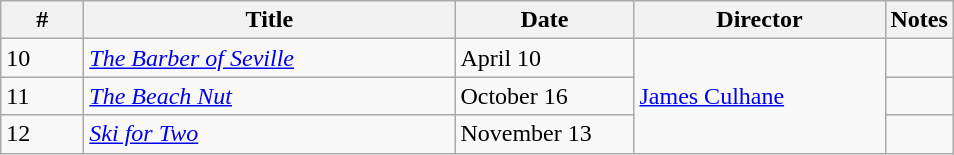<table class="wikitable">
<tr>
<th style="width:3em">#</th>
<th style="width:15em">Title</th>
<th style="width:7em">Date</th>
<th style="width:10em">Director</th>
<th>Notes</th>
</tr>
<tr>
<td>10</td>
<td><em><a href='#'>The Barber of Seville</a></em></td>
<td>April 10</td>
<td rowspan="3"><a href='#'>James Culhane</a></td>
<td></td>
</tr>
<tr>
<td>11</td>
<td><em><a href='#'>The Beach Nut</a></em></td>
<td>October 16</td>
<td></td>
</tr>
<tr>
<td>12</td>
<td><em><a href='#'>Ski for Two</a></em></td>
<td>November 13</td>
<td></td>
</tr>
</table>
